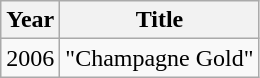<table class="wikitable">
<tr>
<th>Year</th>
<th>Title</th>
</tr>
<tr>
<td>2006</td>
<td>"Champagne Gold"</td>
</tr>
</table>
